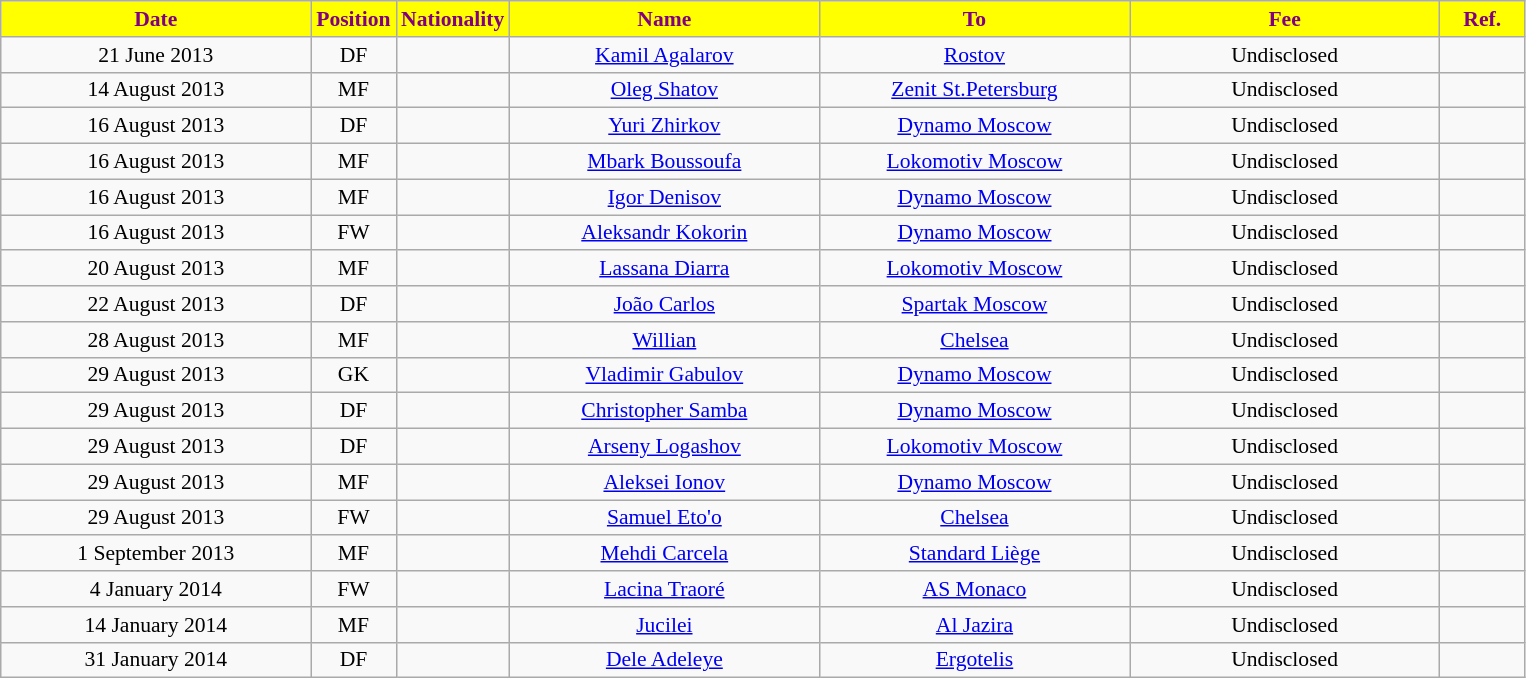<table class="wikitable"  style="text-align:center; font-size:90%; ">
<tr>
<th style="background:#ffff00; color:purple; width:200px;">Date</th>
<th style="background:#ffff00; color:purple; width:50px;">Position</th>
<th style="background:#ffff00; color:purple; width:50px;">Nationality</th>
<th style="background:#ffff00; color:purple; width:200px;">Name</th>
<th style="background:#ffff00; color:purple; width:200px;">To</th>
<th style="background:#ffff00; color:purple; width:200px;">Fee</th>
<th style="background:#ffff00; color:purple; width:50px;">Ref.</th>
</tr>
<tr>
<td>21 June 2013</td>
<td>DF</td>
<td></td>
<td><a href='#'>Kamil Agalarov</a></td>
<td><a href='#'>Rostov</a></td>
<td>Undisclosed</td>
<td></td>
</tr>
<tr>
<td>14 August 2013</td>
<td>MF</td>
<td></td>
<td><a href='#'>Oleg Shatov</a></td>
<td><a href='#'>Zenit St.Petersburg</a></td>
<td>Undisclosed</td>
<td></td>
</tr>
<tr>
<td>16 August 2013</td>
<td>DF</td>
<td></td>
<td><a href='#'>Yuri Zhirkov</a></td>
<td><a href='#'>Dynamo Moscow</a></td>
<td>Undisclosed</td>
<td></td>
</tr>
<tr>
<td>16 August 2013</td>
<td>MF</td>
<td></td>
<td><a href='#'>Mbark Boussoufa</a></td>
<td><a href='#'>Lokomotiv Moscow</a></td>
<td>Undisclosed</td>
<td></td>
</tr>
<tr>
<td>16 August 2013</td>
<td>MF</td>
<td></td>
<td><a href='#'>Igor Denisov</a></td>
<td><a href='#'>Dynamo Moscow</a></td>
<td>Undisclosed</td>
<td></td>
</tr>
<tr>
<td>16 August 2013</td>
<td>FW</td>
<td></td>
<td><a href='#'>Aleksandr Kokorin</a></td>
<td><a href='#'>Dynamo Moscow</a></td>
<td>Undisclosed</td>
<td></td>
</tr>
<tr>
<td>20 August 2013</td>
<td>MF</td>
<td></td>
<td><a href='#'>Lassana Diarra</a></td>
<td><a href='#'>Lokomotiv Moscow</a></td>
<td>Undisclosed</td>
<td></td>
</tr>
<tr>
<td>22 August 2013</td>
<td>DF</td>
<td></td>
<td><a href='#'>João Carlos</a></td>
<td><a href='#'>Spartak Moscow</a></td>
<td>Undisclosed</td>
<td></td>
</tr>
<tr>
<td>28 August 2013</td>
<td>MF</td>
<td></td>
<td><a href='#'>Willian</a></td>
<td><a href='#'>Chelsea</a></td>
<td>Undisclosed</td>
<td></td>
</tr>
<tr>
<td>29 August 2013</td>
<td>GK</td>
<td></td>
<td><a href='#'>Vladimir Gabulov</a></td>
<td><a href='#'>Dynamo Moscow</a></td>
<td>Undisclosed</td>
<td></td>
</tr>
<tr>
<td>29 August 2013</td>
<td>DF</td>
<td></td>
<td><a href='#'>Christopher Samba</a></td>
<td><a href='#'>Dynamo Moscow</a></td>
<td>Undisclosed</td>
<td></td>
</tr>
<tr>
<td>29 August 2013</td>
<td>DF</td>
<td></td>
<td><a href='#'>Arseny Logashov</a></td>
<td><a href='#'>Lokomotiv Moscow</a></td>
<td>Undisclosed</td>
<td></td>
</tr>
<tr>
<td>29 August 2013</td>
<td>MF</td>
<td></td>
<td><a href='#'>Aleksei Ionov</a></td>
<td><a href='#'>Dynamo Moscow</a></td>
<td>Undisclosed</td>
<td></td>
</tr>
<tr>
<td>29 August 2013</td>
<td>FW</td>
<td></td>
<td><a href='#'>Samuel Eto'o</a></td>
<td><a href='#'>Chelsea</a></td>
<td>Undisclosed</td>
<td></td>
</tr>
<tr>
<td>1 September 2013</td>
<td>MF</td>
<td></td>
<td><a href='#'>Mehdi Carcela</a></td>
<td><a href='#'>Standard Liège</a></td>
<td>Undisclosed</td>
<td></td>
</tr>
<tr>
<td>4 January 2014</td>
<td>FW</td>
<td></td>
<td><a href='#'>Lacina Traoré</a></td>
<td><a href='#'>AS Monaco</a></td>
<td>Undisclosed</td>
<td></td>
</tr>
<tr>
<td>14 January 2014</td>
<td>MF</td>
<td></td>
<td><a href='#'>Jucilei</a></td>
<td><a href='#'>Al Jazira</a></td>
<td>Undisclosed</td>
<td></td>
</tr>
<tr>
<td>31 January 2014</td>
<td>DF</td>
<td></td>
<td><a href='#'>Dele Adeleye</a></td>
<td><a href='#'>Ergotelis</a></td>
<td>Undisclosed</td>
<td></td>
</tr>
</table>
